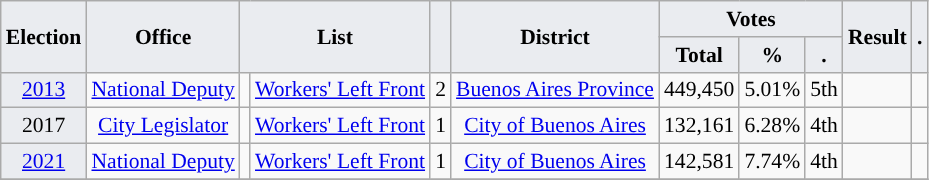<table class="wikitable" style="font-size:90%; text-align:center;">
<tr>
<th style="background-color:#EAECF0;" rowspan=2>Election</th>
<th style="background-color:#EAECF0;" rowspan=2>Office</th>
<th style="background-color:#EAECF0;" colspan=2 rowspan=2>List</th>
<th style="background-color:#EAECF0;" rowspan=2></th>
<th style="background-color:#EAECF0;" rowspan=2>District</th>
<th style="background-color:#EAECF0;" colspan=3>Votes</th>
<th style="background-color:#EAECF0;" rowspan=2>Result</th>
<th style="background-color:#EAECF0;" rowspan=2>.</th>
</tr>
<tr>
<th style="background-color:#EAECF0;">Total</th>
<th style="background-color:#EAECF0;">%</th>
<th style="background-color:#EAECF0;">.</th>
</tr>
<tr>
<td style="background-color:#EAECF0;"><a href='#'>2013</a></td>
<td><a href='#'>National Deputy</a></td>
<td style="background-color:"></td>
<td><a href='#'>Workers' Left Front</a></td>
<td>2</td>
<td><a href='#'>Buenos Aires Province</a></td>
<td>449,450</td>
<td>5.01%</td>
<td>5th</td>
<td></td>
<td></td>
</tr>
<tr>
<td style="background-color:#EAECF0;">2017</td>
<td><a href='#'>City Legislator</a></td>
<td style="background-color:"></td>
<td><a href='#'>Workers' Left Front</a></td>
<td>1</td>
<td><a href='#'>City of Buenos Aires</a></td>
<td>132,161</td>
<td>6.28%</td>
<td>4th</td>
<td></td>
<td></td>
</tr>
<tr>
<td style="background-color:#EAECF0;"><a href='#'>2021</a></td>
<td><a href='#'>National Deputy</a></td>
<td style="background-color:"></td>
<td><a href='#'>Workers' Left Front</a></td>
<td>1</td>
<td><a href='#'>City of Buenos Aires</a></td>
<td>142,581</td>
<td>7.74%</td>
<td>4th</td>
<td></td>
<td></td>
</tr>
<tr>
</tr>
</table>
